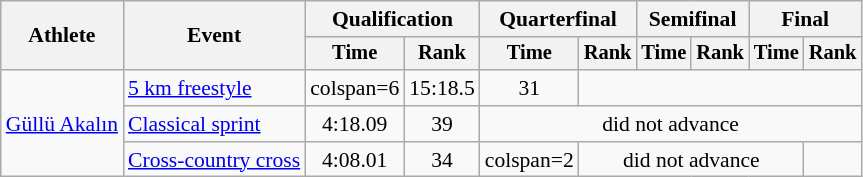<table class="wikitable" style="font-size:90%">
<tr>
<th rowspan="2">Athlete</th>
<th rowspan="2">Event</th>
<th colspan="2">Qualification</th>
<th colspan="2">Quarterfinal</th>
<th colspan="2">Semifinal</th>
<th colspan="2">Final</th>
</tr>
<tr style="font-size:95%">
<th>Time</th>
<th>Rank</th>
<th>Time</th>
<th>Rank</th>
<th>Time</th>
<th>Rank</th>
<th>Time</th>
<th>Rank</th>
</tr>
<tr align=center>
<td align=left rowspan=3><a href='#'>Güllü Akalın</a></td>
<td align=left><a href='#'>5 km freestyle</a></td>
<td>colspan=6 </td>
<td>15:18.5</td>
<td>31</td>
</tr>
<tr align=center>
<td align=left><a href='#'>Classical sprint</a></td>
<td>4:18.09</td>
<td>39</td>
<td colspan=6>did not advance</td>
</tr>
<tr align=center>
<td align=left><a href='#'>Cross-country cross</a></td>
<td>4:08.01</td>
<td>34</td>
<td>colspan=2 </td>
<td colspan=4>did not advance</td>
</tr>
</table>
